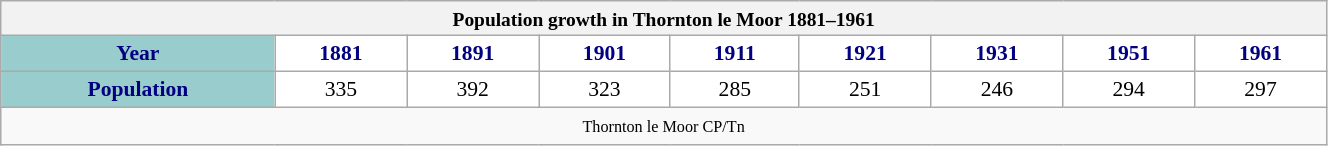<table class="wikitable" style="font-size:90%; width:70%; border:0; text-align:center; line-height:120%;">
<tr>
<th colspan="12" style="text-align:center;font-size:90%;">Population growth in Thornton le Moor 1881–1961</th>
</tr>
<tr>
<th style="background:#9cc; color:navy; height:17px;">Year</th>
<th style="background:#fff; color:navy;">1881</th>
<th style="background:#fff; color:navy;">1891</th>
<th style="background:#fff; color:navy;">1901</th>
<th style="background:#fff; color:navy;">1911</th>
<th style="background:#fff; color:navy;">1921</th>
<th style="background:#fff; color:navy;">1931</th>
<th style="background:#fff; color:navy;">1951</th>
<th style="background:#fff; color:navy;">1961</th>
</tr>
<tr style="text-align:center;">
<th style="background:#9cc; color:navy; height:17px;">Population</th>
<td style="background:#fff; color:black;">335</td>
<td style="background:#fff; color:black;">392</td>
<td style="background:#fff; color:black;">323</td>
<td style="background:#fff; color:black;">285</td>
<td style="background:#fff; color:black;">251</td>
<td style="background:#fff; color:black;">246</td>
<td style="background:#fff; color:black;">294</td>
<td style="background:#fff; color:black;">297</td>
</tr>
<tr>
<td colspan="12" style="text-align:center;font-size:90%;"><small> Thornton le Moor CP/Tn  </small></td>
</tr>
</table>
